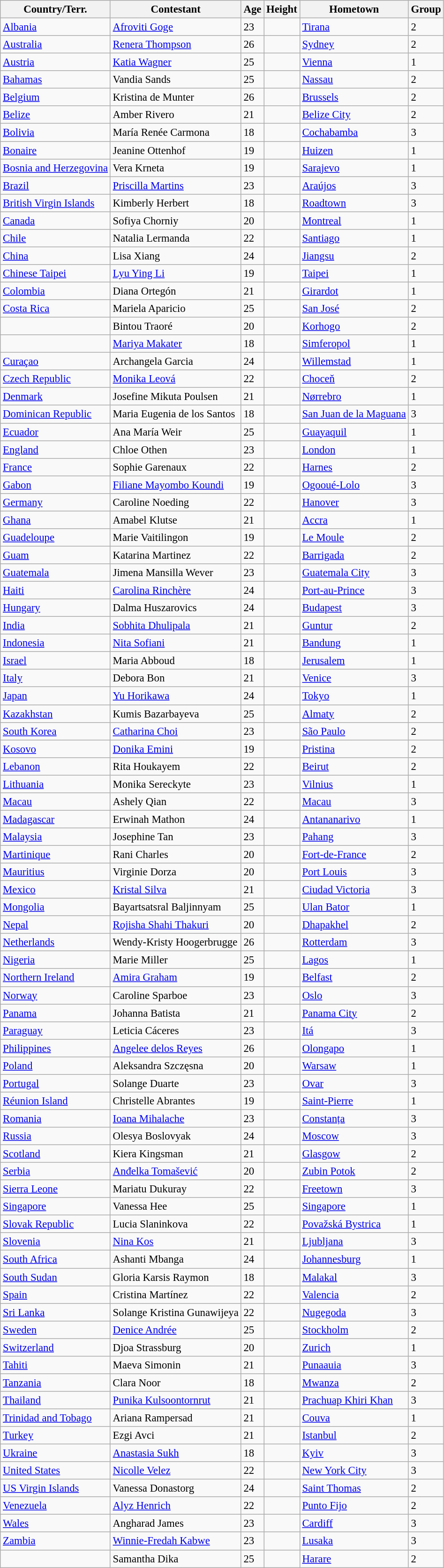<table class="wikitable sortable" style="font-size:95%;">
<tr>
<th>Country/Terr.</th>
<th>Contestant</th>
<th>Age</th>
<th>Height</th>
<th>Hometown</th>
<th>Group</th>
</tr>
<tr>
<td> <a href='#'>Albania</a></td>
<td><a href='#'>Afroviti Goge</a></td>
<td>23</td>
<td></td>
<td><a href='#'>Tirana</a></td>
<td>2</td>
</tr>
<tr>
<td> <a href='#'>Australia</a></td>
<td><a href='#'>Renera Thompson</a></td>
<td>26</td>
<td></td>
<td><a href='#'>Sydney</a></td>
<td>2</td>
</tr>
<tr>
<td> <a href='#'>Austria</a></td>
<td><a href='#'>Katia Wagner</a></td>
<td>25</td>
<td></td>
<td><a href='#'>Vienna</a></td>
<td>1</td>
</tr>
<tr>
<td> <a href='#'>Bahamas</a></td>
<td>Vandia Sands</td>
<td>25</td>
<td></td>
<td><a href='#'>Nassau</a></td>
<td>2</td>
</tr>
<tr>
<td> <a href='#'>Belgium</a></td>
<td>Kristina de Munter</td>
<td>26</td>
<td></td>
<td><a href='#'>Brussels</a></td>
<td>2</td>
</tr>
<tr>
<td> <a href='#'>Belize</a></td>
<td>Amber Rivero</td>
<td>21</td>
<td></td>
<td><a href='#'>Belize City</a></td>
<td>2</td>
</tr>
<tr>
<td> <a href='#'>Bolivia</a></td>
<td>María Renée Carmona</td>
<td>18</td>
<td></td>
<td><a href='#'>Cochabamba</a></td>
<td>3</td>
</tr>
<tr>
<td> <a href='#'>Bonaire</a></td>
<td>Jeanine Ottenhof</td>
<td>19</td>
<td></td>
<td><a href='#'>Huizen</a></td>
<td>1</td>
</tr>
<tr>
<td> <a href='#'>Bosnia and Herzegovina</a></td>
<td>Vera Krneta</td>
<td>19</td>
<td></td>
<td><a href='#'>Sarajevo</a></td>
<td>1</td>
</tr>
<tr>
<td> <a href='#'>Brazil</a></td>
<td><a href='#'>Priscilla Martins</a></td>
<td>23</td>
<td></td>
<td><a href='#'>Araújos</a></td>
<td>3</td>
</tr>
<tr>
<td> <a href='#'>British Virgin Islands</a></td>
<td>Kimberly Herbert</td>
<td>18</td>
<td></td>
<td><a href='#'>Roadtown</a></td>
<td>3</td>
</tr>
<tr>
<td> <a href='#'>Canada</a></td>
<td>Sofiya Chorniy</td>
<td>20</td>
<td></td>
<td><a href='#'>Montreal</a></td>
<td>1</td>
</tr>
<tr>
<td> <a href='#'>Chile</a></td>
<td>Natalia Lermanda</td>
<td>22</td>
<td></td>
<td><a href='#'>Santiago</a></td>
<td>1</td>
</tr>
<tr>
<td> <a href='#'>China</a></td>
<td>Lisa Xiang</td>
<td>24</td>
<td></td>
<td><a href='#'>Jiangsu</a></td>
<td>2</td>
</tr>
<tr>
<td> <a href='#'>Chinese Taipei</a></td>
<td><a href='#'>Lyu Ying Li</a></td>
<td>19</td>
<td></td>
<td><a href='#'>Taipei</a></td>
<td>1</td>
</tr>
<tr>
<td> <a href='#'>Colombia</a></td>
<td>Diana Ortegón</td>
<td>21</td>
<td></td>
<td><a href='#'>Girardot</a></td>
<td>1</td>
</tr>
<tr>
<td> <a href='#'>Costa Rica</a></td>
<td>Mariela Aparicio</td>
<td>25</td>
<td></td>
<td><a href='#'>San José</a></td>
<td>2</td>
</tr>
<tr>
<td></td>
<td>Bintou Traoré</td>
<td>20</td>
<td></td>
<td><a href='#'>Korhogo</a></td>
<td>2</td>
</tr>
<tr>
<td></td>
<td><a href='#'>Mariya Makater</a></td>
<td>18</td>
<td></td>
<td><a href='#'>Simferopol</a></td>
<td>1</td>
</tr>
<tr>
<td> <a href='#'>Curaçao</a></td>
<td>Archangela Garcia</td>
<td>24</td>
<td></td>
<td><a href='#'>Willemstad</a></td>
<td>1</td>
</tr>
<tr>
<td> <a href='#'>Czech Republic</a></td>
<td><a href='#'>Monika Leová</a></td>
<td>22</td>
<td></td>
<td><a href='#'>Choceň</a></td>
<td>2</td>
</tr>
<tr>
<td> <a href='#'>Denmark</a></td>
<td>Josefine Mikuta Poulsen</td>
<td>21</td>
<td></td>
<td><a href='#'>Nørrebro</a></td>
<td>1</td>
</tr>
<tr>
<td> <a href='#'>Dominican Republic</a></td>
<td>Maria Eugenia de los Santos</td>
<td>18</td>
<td></td>
<td><a href='#'>San Juan de la Maguana</a></td>
<td>3</td>
</tr>
<tr>
<td> <a href='#'>Ecuador</a></td>
<td>Ana María Weir</td>
<td>25</td>
<td></td>
<td><a href='#'>Guayaquil</a></td>
<td>1</td>
</tr>
<tr>
<td> <a href='#'>England</a></td>
<td>Chloe Othen</td>
<td>23</td>
<td></td>
<td><a href='#'>London</a></td>
<td>1</td>
</tr>
<tr>
<td> <a href='#'>France</a></td>
<td>Sophie Garenaux</td>
<td>22</td>
<td></td>
<td><a href='#'>Harnes</a></td>
<td>2</td>
</tr>
<tr>
<td> <a href='#'>Gabon</a></td>
<td><a href='#'>Filiane Mayombo Koundi</a></td>
<td>19</td>
<td></td>
<td><a href='#'>Ogooué-Lolo</a></td>
<td>3</td>
</tr>
<tr>
<td> <a href='#'>Germany</a></td>
<td>Caroline Noeding</td>
<td>22</td>
<td></td>
<td><a href='#'>Hanover</a></td>
<td>3</td>
</tr>
<tr>
<td> <a href='#'>Ghana</a></td>
<td>Amabel Klutse</td>
<td>21</td>
<td></td>
<td><a href='#'>Accra</a></td>
<td>1</td>
</tr>
<tr>
<td> <a href='#'>Guadeloupe</a></td>
<td>Marie Vaitilingon</td>
<td>19</td>
<td></td>
<td><a href='#'>Le Moule</a></td>
<td>2</td>
</tr>
<tr>
<td> <a href='#'>Guam</a></td>
<td>Katarina Martinez</td>
<td>22</td>
<td></td>
<td><a href='#'>Barrigada</a></td>
<td>2</td>
</tr>
<tr>
<td> <a href='#'>Guatemala</a></td>
<td>Jimena Mansilla Wever</td>
<td>23</td>
<td></td>
<td><a href='#'>Guatemala City</a></td>
<td>3</td>
</tr>
<tr>
<td> <a href='#'>Haiti</a></td>
<td><a href='#'>Carolina Rinchère</a></td>
<td>24</td>
<td></td>
<td><a href='#'>Port-au-Prince</a></td>
<td>3</td>
</tr>
<tr>
<td> <a href='#'>Hungary</a></td>
<td>Dalma Huszarovics</td>
<td>24</td>
<td></td>
<td><a href='#'>Budapest</a></td>
<td>3</td>
</tr>
<tr>
<td> <a href='#'>India</a></td>
<td><a href='#'>Sobhita Dhulipala</a></td>
<td>21</td>
<td></td>
<td><a href='#'>Guntur</a></td>
<td>2</td>
</tr>
<tr>
<td> <a href='#'>Indonesia</a></td>
<td><a href='#'>Nita Sofiani</a></td>
<td>21</td>
<td></td>
<td><a href='#'>Bandung</a></td>
<td>1</td>
</tr>
<tr>
<td> <a href='#'>Israel</a></td>
<td>Maria Abboud</td>
<td>18</td>
<td></td>
<td><a href='#'>Jerusalem</a></td>
<td>1</td>
</tr>
<tr>
<td> <a href='#'>Italy</a></td>
<td>Debora Bon</td>
<td>21</td>
<td></td>
<td><a href='#'>Venice</a></td>
<td>3</td>
</tr>
<tr>
<td> <a href='#'>Japan</a></td>
<td><a href='#'>Yu Horikawa</a></td>
<td>24</td>
<td></td>
<td><a href='#'>Tokyo</a></td>
<td>1</td>
</tr>
<tr>
<td> <a href='#'>Kazakhstan</a></td>
<td>Kumis Bazarbayeva</td>
<td>25</td>
<td></td>
<td><a href='#'>Almaty</a></td>
<td>2</td>
</tr>
<tr>
<td> <a href='#'>South Korea</a></td>
<td><a href='#'>Catharina Choi</a></td>
<td>23</td>
<td></td>
<td><a href='#'>São Paulo</a></td>
<td>2</td>
</tr>
<tr>
<td> <a href='#'>Kosovo</a></td>
<td><a href='#'>Donika Emini</a></td>
<td>19</td>
<td></td>
<td><a href='#'>Pristina</a></td>
<td>2</td>
</tr>
<tr>
<td> <a href='#'>Lebanon</a></td>
<td>Rita Houkayem</td>
<td>22</td>
<td></td>
<td><a href='#'>Beirut</a></td>
<td>2</td>
</tr>
<tr>
<td> <a href='#'>Lithuania</a></td>
<td>Monika Sereckyte</td>
<td>23</td>
<td></td>
<td><a href='#'>Vilnius</a></td>
<td>1</td>
</tr>
<tr>
<td> <a href='#'>Macau</a></td>
<td>Ashely Qian</td>
<td>22</td>
<td></td>
<td><a href='#'>Macau</a></td>
<td>3</td>
</tr>
<tr>
<td> <a href='#'>Madagascar</a></td>
<td>Erwinah Mathon</td>
<td>24</td>
<td></td>
<td><a href='#'>Antananarivo</a></td>
<td>1</td>
</tr>
<tr>
<td> <a href='#'>Malaysia</a></td>
<td>Josephine Tan</td>
<td>23</td>
<td></td>
<td><a href='#'>Pahang</a></td>
<td>3</td>
</tr>
<tr>
<td> <a href='#'>Martinique</a></td>
<td>Rani Charles</td>
<td>20</td>
<td></td>
<td><a href='#'>Fort-de-France</a></td>
<td>2</td>
</tr>
<tr>
<td> <a href='#'>Mauritius</a></td>
<td>Virginie Dorza</td>
<td>20</td>
<td></td>
<td><a href='#'>Port Louis</a></td>
<td>3</td>
</tr>
<tr>
<td> <a href='#'>Mexico</a></td>
<td><a href='#'>Kristal Silva</a></td>
<td>21</td>
<td></td>
<td><a href='#'>Ciudad Victoria</a></td>
<td>3</td>
</tr>
<tr>
<td> <a href='#'>Mongolia</a></td>
<td>Bayartsatsral Baljinnyam</td>
<td>25</td>
<td></td>
<td><a href='#'>Ulan Bator</a></td>
<td>1</td>
</tr>
<tr>
<td> <a href='#'>Nepal</a></td>
<td><a href='#'>Rojisha Shahi Thakuri</a></td>
<td>20</td>
<td></td>
<td><a href='#'>Dhapakhel</a></td>
<td>2</td>
</tr>
<tr>
<td> <a href='#'>Netherlands</a></td>
<td>Wendy-Kristy Hoogerbrugge</td>
<td>26</td>
<td></td>
<td><a href='#'>Rotterdam</a></td>
<td>3</td>
</tr>
<tr>
<td> <a href='#'>Nigeria</a></td>
<td>Marie Miller</td>
<td>25</td>
<td></td>
<td><a href='#'>Lagos</a></td>
<td>1</td>
</tr>
<tr>
<td> <a href='#'>Northern Ireland</a></td>
<td><a href='#'>Amira Graham</a></td>
<td>19</td>
<td></td>
<td><a href='#'>Belfast</a></td>
<td>2</td>
</tr>
<tr>
<td> <a href='#'>Norway</a></td>
<td>Caroline Sparboe</td>
<td>23</td>
<td></td>
<td><a href='#'>Oslo</a></td>
<td>3</td>
</tr>
<tr>
<td> <a href='#'>Panama</a></td>
<td>Johanna Batista</td>
<td>21</td>
<td></td>
<td><a href='#'>Panama City</a></td>
<td>2</td>
</tr>
<tr>
<td> <a href='#'>Paraguay</a></td>
<td>Leticia Cáceres</td>
<td>23</td>
<td></td>
<td><a href='#'>Itá</a></td>
<td>3</td>
</tr>
<tr>
<td> <a href='#'>Philippines</a></td>
<td><a href='#'>Angelee delos Reyes</a></td>
<td>26</td>
<td></td>
<td><a href='#'>Olongapo</a></td>
<td>1</td>
</tr>
<tr>
<td> <a href='#'>Poland</a></td>
<td>Aleksandra Szczęsna</td>
<td>20</td>
<td></td>
<td><a href='#'>Warsaw</a></td>
<td>1</td>
</tr>
<tr>
<td> <a href='#'>Portugal</a></td>
<td>Solange Duarte</td>
<td>23</td>
<td></td>
<td><a href='#'>Ovar</a></td>
<td>3</td>
</tr>
<tr>
<td> <a href='#'>Réunion Island</a></td>
<td>Christelle Abrantes</td>
<td>19</td>
<td></td>
<td><a href='#'>Saint-Pierre</a></td>
<td>1</td>
</tr>
<tr>
<td> <a href='#'>Romania</a></td>
<td><a href='#'>Ioana Mihalache</a></td>
<td>23</td>
<td></td>
<td><a href='#'>Constanța</a></td>
<td>3</td>
</tr>
<tr>
<td> <a href='#'>Russia</a></td>
<td>Olesya Boslovyak</td>
<td>24</td>
<td></td>
<td><a href='#'>Moscow</a></td>
<td>3</td>
</tr>
<tr>
<td> <a href='#'>Scotland</a></td>
<td>Kiera Kingsman</td>
<td>21</td>
<td></td>
<td><a href='#'>Glasgow</a></td>
<td>2</td>
</tr>
<tr>
<td> <a href='#'>Serbia</a></td>
<td><a href='#'>Anđelka Tomašević</a></td>
<td>20</td>
<td></td>
<td><a href='#'>Zubin Potok</a></td>
<td>2</td>
</tr>
<tr>
<td> <a href='#'>Sierra Leone</a></td>
<td>Mariatu Dukuray</td>
<td>22</td>
<td></td>
<td><a href='#'>Freetown</a></td>
<td>3</td>
</tr>
<tr>
<td> <a href='#'>Singapore</a></td>
<td>Vanessa Hee</td>
<td>25</td>
<td></td>
<td><a href='#'>Singapore</a></td>
<td>1</td>
</tr>
<tr>
<td> <a href='#'>Slovak Republic</a></td>
<td>Lucia Slaninkova</td>
<td>22</td>
<td></td>
<td><a href='#'>Považská Bystrica</a></td>
<td>1</td>
</tr>
<tr>
<td> <a href='#'>Slovenia</a></td>
<td><a href='#'>Nina Kos</a></td>
<td>21</td>
<td></td>
<td><a href='#'>Ljubljana</a></td>
<td>3</td>
</tr>
<tr>
<td> <a href='#'>South Africa</a></td>
<td>Ashanti Mbanga</td>
<td>24</td>
<td></td>
<td><a href='#'>Johannesburg</a></td>
<td>1</td>
</tr>
<tr>
<td> <a href='#'>South Sudan</a></td>
<td>Gloria Karsis Raymon</td>
<td>18</td>
<td></td>
<td><a href='#'>Malakal</a></td>
<td>3</td>
</tr>
<tr>
<td> <a href='#'>Spain</a></td>
<td>Cristina Martínez</td>
<td>22</td>
<td></td>
<td><a href='#'>Valencia</a></td>
<td>2</td>
</tr>
<tr>
<td> <a href='#'>Sri Lanka</a></td>
<td>Solange Kristina Gunawijeya</td>
<td>22</td>
<td></td>
<td><a href='#'>Nugegoda</a></td>
<td>3</td>
</tr>
<tr>
<td> <a href='#'>Sweden</a></td>
<td><a href='#'>Denice Andrée</a></td>
<td>25</td>
<td></td>
<td><a href='#'>Stockholm</a></td>
<td>2</td>
</tr>
<tr>
<td> <a href='#'>Switzerland</a></td>
<td>Djoa Strassburg</td>
<td>20</td>
<td></td>
<td><a href='#'>Zurich</a></td>
<td>1</td>
</tr>
<tr>
<td> <a href='#'>Tahiti</a></td>
<td>Maeva Simonin</td>
<td>21</td>
<td></td>
<td><a href='#'>Punaauia</a></td>
<td>3</td>
</tr>
<tr>
<td> <a href='#'>Tanzania</a></td>
<td>Clara Noor</td>
<td>18</td>
<td></td>
<td><a href='#'>Mwanza</a></td>
<td>2</td>
</tr>
<tr>
<td> <a href='#'>Thailand</a></td>
<td><a href='#'>Punika Kulsoontornrut</a></td>
<td>21</td>
<td></td>
<td><a href='#'>Prachuap Khiri Khan</a></td>
<td>3</td>
</tr>
<tr>
<td> <a href='#'>Trinidad and Tobago</a></td>
<td>Ariana Rampersad</td>
<td>21</td>
<td></td>
<td><a href='#'>Couva</a></td>
<td>1</td>
</tr>
<tr>
<td> <a href='#'>Turkey</a></td>
<td>Ezgi Avci</td>
<td>21</td>
<td></td>
<td><a href='#'>Istanbul</a></td>
<td>2</td>
</tr>
<tr>
<td> <a href='#'>Ukraine</a></td>
<td><a href='#'>Anastasia Sukh</a></td>
<td>18</td>
<td></td>
<td><a href='#'>Kyiv</a></td>
<td>3</td>
</tr>
<tr>
<td> <a href='#'>United States</a></td>
<td><a href='#'>Nicolle Velez</a></td>
<td>22</td>
<td></td>
<td><a href='#'>New York City</a></td>
<td>3</td>
</tr>
<tr>
<td> <a href='#'>US Virgin Islands</a></td>
<td>Vanessa Donastorg</td>
<td>24</td>
<td></td>
<td><a href='#'>Saint Thomas</a></td>
<td>2</td>
</tr>
<tr>
<td> <a href='#'>Venezuela</a></td>
<td><a href='#'>Alyz Henrich</a></td>
<td>22</td>
<td></td>
<td><a href='#'>Punto Fijo</a></td>
<td>2</td>
</tr>
<tr>
<td> <a href='#'>Wales</a></td>
<td>Angharad James</td>
<td>23</td>
<td></td>
<td><a href='#'>Cardiff</a></td>
<td>3</td>
</tr>
<tr>
<td> <a href='#'>Zambia</a></td>
<td><a href='#'>Winnie-Fredah Kabwe</a></td>
<td>23</td>
<td></td>
<td><a href='#'>Lusaka</a></td>
<td>3</td>
</tr>
<tr>
<td></td>
<td>Samantha Dika</td>
<td>25</td>
<td></td>
<td><a href='#'>Harare</a></td>
<td>2</td>
</tr>
</table>
